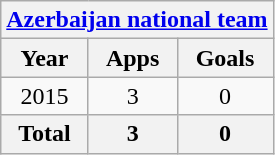<table class="wikitable" style="text-align:center">
<tr>
<th colspan=3><a href='#'>Azerbaijan national team</a></th>
</tr>
<tr>
<th>Year</th>
<th>Apps</th>
<th>Goals</th>
</tr>
<tr>
<td>2015</td>
<td>3</td>
<td>0</td>
</tr>
<tr>
<th>Total</th>
<th>3</th>
<th>0</th>
</tr>
</table>
